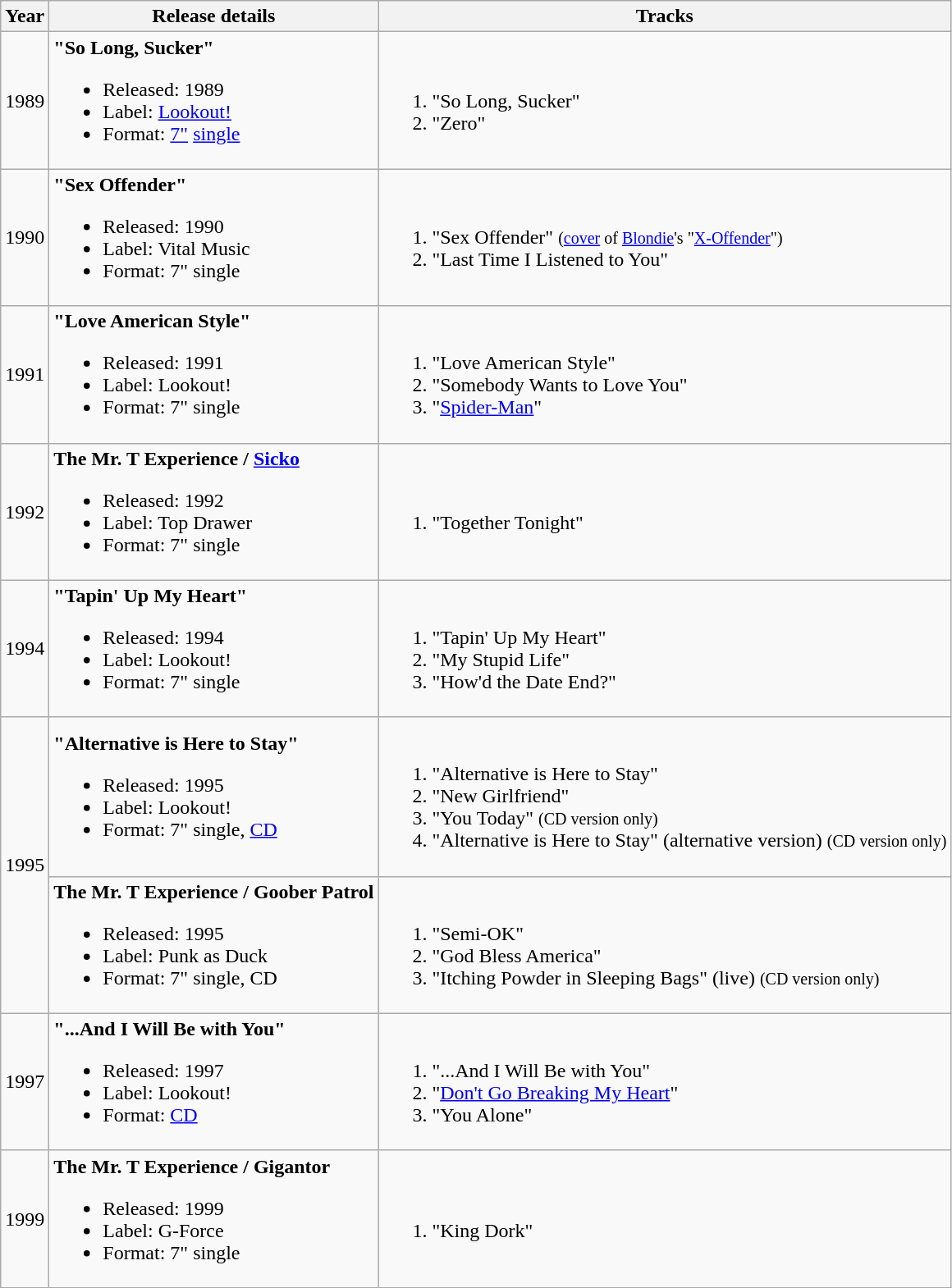<table class ="wikitable">
<tr>
<th>Year</th>
<th>Release details</th>
<th>Tracks</th>
</tr>
<tr>
<td>1989</td>
<td><strong>"So Long, Sucker"</strong><br><ul><li>Released: 1989</li><li>Label: <a href='#'>Lookout!</a></li><li>Format: <a href='#'>7"</a> <a href='#'>single</a></li></ul></td>
<td><br><ol><li>"So Long, Sucker"</li><li>"Zero"</li></ol></td>
</tr>
<tr>
<td>1990</td>
<td><strong>"Sex Offender"</strong><br><ul><li>Released: 1990</li><li>Label: Vital Music</li><li>Format: 7" single</li></ul></td>
<td><br><ol><li>"Sex Offender" <small>(<a href='#'>cover</a> of <a href='#'>Blondie</a>'s "<a href='#'>X-Offender</a>")</small></li><li>"Last Time I Listened to You"</li></ol></td>
</tr>
<tr>
<td>1991</td>
<td><strong>"Love American Style"</strong><br><ul><li>Released: 1991</li><li>Label: Lookout!</li><li>Format: 7" single</li></ul></td>
<td><br><ol><li>"Love American Style"</li><li>"Somebody Wants to Love You"</li><li>"<a href='#'>Spider-Man</a>"</li></ol></td>
</tr>
<tr>
<td>1992</td>
<td><strong>The Mr. T Experience / <a href='#'>Sicko</a></strong><br><ul><li>Released: 1992</li><li>Label: Top Drawer</li><li>Format: 7" single</li></ul></td>
<td><br><ol><li>"Together Tonight"</li></ol></td>
</tr>
<tr>
<td>1994</td>
<td><strong>"Tapin' Up My Heart"</strong><br><ul><li>Released: 1994</li><li>Label: Lookout!</li><li>Format: 7" single</li></ul></td>
<td><br><ol><li>"Tapin' Up My Heart"</li><li>"My Stupid Life"</li><li>"How'd the Date End?"</li></ol></td>
</tr>
<tr>
<td rowspan="2">1995</td>
<td><strong>"Alternative is Here to Stay"</strong><br><ul><li>Released: 1995</li><li>Label: Lookout!</li><li>Format: 7" single, <a href='#'>CD</a></li></ul></td>
<td><br><ol><li>"Alternative is Here to Stay"</li><li>"New Girlfriend"</li><li>"You Today" <small>(CD version only)</small></li><li>"Alternative is Here to Stay" (alternative version) <small>(CD version only)</small></li></ol></td>
</tr>
<tr>
<td><strong>The Mr. T Experience / Goober Patrol</strong><br><ul><li>Released: 1995</li><li>Label: Punk as Duck</li><li>Format: 7" single, CD</li></ul></td>
<td><br><ol><li>"Semi-OK"</li><li>"God Bless America"</li><li>"Itching Powder in Sleeping Bags" (live) <small>(CD version only)</small></li></ol></td>
</tr>
<tr>
<td>1997</td>
<td><strong>"...And I Will Be with You"</strong><br><ul><li>Released: 1997</li><li>Label: Lookout!</li><li>Format: <a href='#'>CD</a></li></ul></td>
<td><br><ol><li>"...And I Will Be with You"</li><li>"<a href='#'>Don't Go Breaking My Heart</a>"</li><li>"You Alone"</li></ol></td>
</tr>
<tr>
<td>1999</td>
<td><strong>The Mr. T Experience / Gigantor</strong><br><ul><li>Released: 1999</li><li>Label: G-Force</li><li>Format: 7" single</li></ul></td>
<td><br><ol><li>"King Dork"</li></ol></td>
</tr>
<tr>
</tr>
</table>
